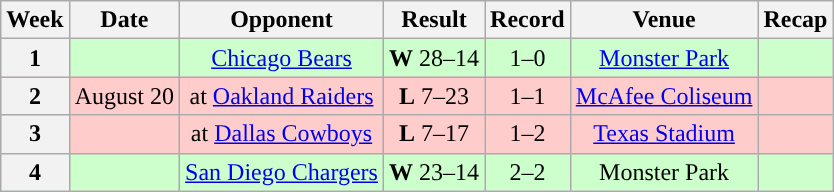<table class="wikitable" style="text-align:center">
<tr>
<th>Week</th>
<th>Date</th>
<th>Opponent</th>
<th>Result</th>
<th>Record</th>
<th>Venue</th>
<th>Recap</th>
</tr>
<tr style="background:#cfc">
<th>1</th>
<td></td>
<td><a href='#'>Chicago Bears</a></td>
<td><strong>W</strong> 28–14</td>
<td>1–0</td>
<td><a href='#'>Monster Park</a></td>
<td></td>
</tr>
<tr style="background:#fcc">
<th>2</th>
<td>August 20</td>
<td>at <a href='#'>Oakland Raiders</a></td>
<td><strong>L</strong> 7–23</td>
<td>1–1</td>
<td><a href='#'>McAfee Coliseum</a></td>
<td></td>
</tr>
<tr style="background:#fcc">
<th>3</th>
<td></td>
<td>at <a href='#'>Dallas Cowboys</a></td>
<td><strong>L</strong> 7–17</td>
<td>1–2</td>
<td><a href='#'>Texas Stadium</a></td>
<td></td>
</tr>
<tr style="background:#cfc">
<th>4</th>
<td></td>
<td><a href='#'>San Diego Chargers</a></td>
<td><strong>W</strong> 23–14</td>
<td>2–2</td>
<td>Monster Park</td>
<td></td>
</tr>
</table>
